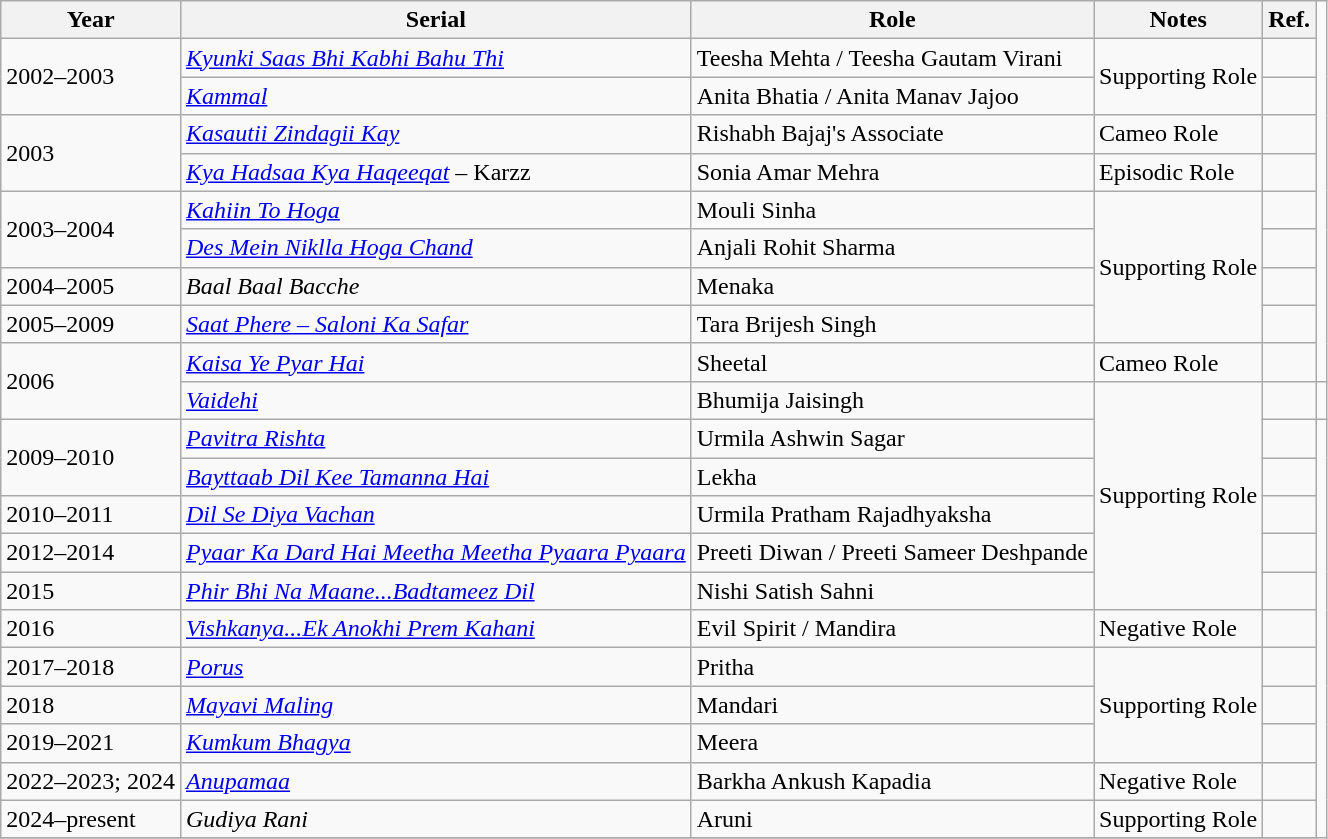<table class="wikitable sortable">
<tr>
<th>Year</th>
<th>Serial</th>
<th>Role</th>
<th>Notes</th>
<th>Ref.</th>
</tr>
<tr>
<td rowspan = "2">2002–2003</td>
<td><em><a href='#'>Kyunki Saas Bhi Kabhi Bahu Thi</a></em></td>
<td>Teesha Mehta / Teesha Gautam Virani</td>
<td rowspan = "2">Supporting Role</td>
<td></td>
</tr>
<tr>
<td><em><a href='#'>Kammal</a></em></td>
<td>Anita Bhatia / Anita Manav Jajoo</td>
<td></td>
</tr>
<tr>
<td rowspan = "2">2003</td>
<td><em><a href='#'>Kasautii Zindagii Kay</a></em></td>
<td>Rishabh Bajaj's Associate</td>
<td>Cameo Role</td>
<td></td>
</tr>
<tr>
<td><em><a href='#'>Kya Hadsaa Kya Haqeeqat</a></em> – Karzz</td>
<td>Sonia Amar Mehra</td>
<td>Episodic Role</td>
<td></td>
</tr>
<tr>
<td rowspan = "2">2003–2004</td>
<td><em><a href='#'>Kahiin To Hoga</a></em></td>
<td>Mouli Sinha</td>
<td rowspan = "4">Supporting Role</td>
<td></td>
</tr>
<tr>
<td><em><a href='#'>Des Mein Niklla Hoga Chand</a></em></td>
<td>Anjali Rohit Sharma</td>
<td></td>
</tr>
<tr>
<td>2004–2005</td>
<td><em>Baal Baal Bacche</em></td>
<td>Menaka</td>
<td></td>
</tr>
<tr>
<td>2005–2009</td>
<td><em><a href='#'>Saat Phere – Saloni Ka Safar</a></em></td>
<td>Tara Brijesh Singh</td>
<td></td>
</tr>
<tr>
<td rowspan = "2">2006</td>
<td><em><a href='#'>Kaisa Ye Pyar Hai</a></em></td>
<td>Sheetal</td>
<td>Cameo Role</td>
<td></td>
</tr>
<tr>
<td><em><a href='#'>Vaidehi</a></em></td>
<td>Bhumija Jaisingh</td>
<td rowspan = "6">Supporting Role</td>
<td></td>
<td></td>
</tr>
<tr>
<td rowspan = "2">2009–2010</td>
<td><em><a href='#'>Pavitra Rishta</a></em></td>
<td>Urmila Ashwin Sagar</td>
<td></td>
</tr>
<tr>
<td><em><a href='#'>Bayttaab Dil Kee Tamanna Hai</a></em></td>
<td>Lekha</td>
<td></td>
</tr>
<tr>
<td>2010–2011</td>
<td><em><a href='#'>Dil Se Diya Vachan</a></em></td>
<td>Urmila Pratham Rajadhyaksha</td>
<td></td>
</tr>
<tr>
<td>2012–2014</td>
<td><em><a href='#'>Pyaar Ka Dard Hai Meetha Meetha Pyaara Pyaara</a></em></td>
<td>Preeti Diwan / Preeti Sameer Deshpande</td>
<td></td>
</tr>
<tr>
<td>2015</td>
<td><em><a href='#'>Phir Bhi Na Maane...Badtameez Dil</a></em></td>
<td>Nishi Satish Sahni</td>
<td></td>
</tr>
<tr>
<td>2016</td>
<td><em><a href='#'>Vishkanya...Ek Anokhi Prem Kahani</a></em></td>
<td>Evil Spirit / Mandira</td>
<td>Negative Role</td>
<td></td>
</tr>
<tr>
<td>2017–2018</td>
<td><em><a href='#'>Porus</a></em></td>
<td>Pritha</td>
<td rowspan = "3">Supporting Role</td>
<td></td>
</tr>
<tr>
<td>2018</td>
<td><em><a href='#'>Mayavi Maling</a></em></td>
<td>Mandari</td>
<td></td>
</tr>
<tr>
<td>2019–2021</td>
<td><em><a href='#'>Kumkum Bhagya</a></em></td>
<td>Meera</td>
<td></td>
</tr>
<tr>
<td>2022–2023; 2024</td>
<td><em><a href='#'>Anupamaa</a></em></td>
<td>Barkha Ankush Kapadia</td>
<td>Negative Role</td>
<td></td>
</tr>
<tr>
<td>2024–present</td>
<td><em>Gudiya Rani</em></td>
<td>Aruni</td>
<td>Supporting Role</td>
<td></td>
</tr>
<tr>
</tr>
</table>
